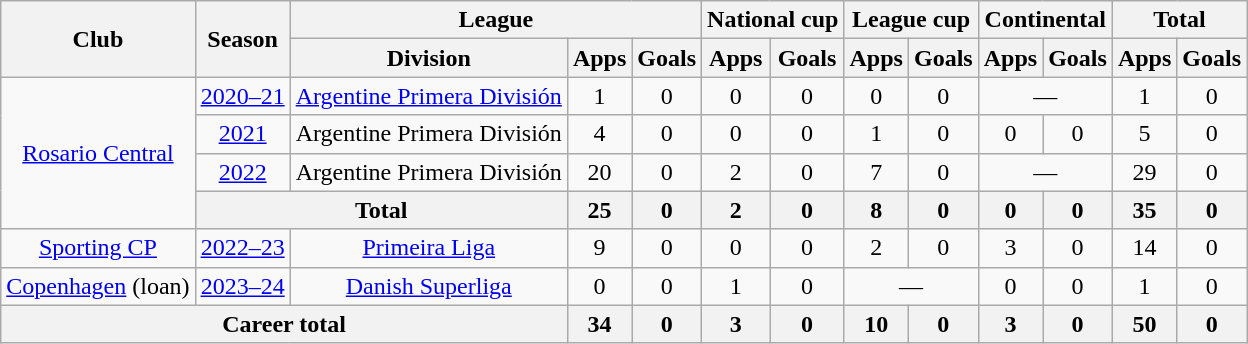<table class="wikitable" style="text-align:center">
<tr>
<th rowspan="2">Club</th>
<th rowspan="2">Season</th>
<th colspan="3">League</th>
<th colspan="2">National cup</th>
<th colspan="2">League cup</th>
<th colspan="2">Continental</th>
<th colspan="2">Total</th>
</tr>
<tr>
<th>Division</th>
<th>Apps</th>
<th>Goals</th>
<th>Apps</th>
<th>Goals</th>
<th>Apps</th>
<th>Goals</th>
<th>Apps</th>
<th>Goals</th>
<th>Apps</th>
<th>Goals</th>
</tr>
<tr>
<td rowspan="4"><a href='#'>Rosario Central</a></td>
<td><a href='#'>2020–21</a></td>
<td><a href='#'>Argentine Primera División</a></td>
<td>1</td>
<td>0</td>
<td>0</td>
<td>0</td>
<td>0</td>
<td>0</td>
<td colspan="2">—</td>
<td>1</td>
<td>0</td>
</tr>
<tr>
<td><a href='#'>2021</a></td>
<td>Argentine Primera División</td>
<td>4</td>
<td>0</td>
<td>0</td>
<td>0</td>
<td>1</td>
<td>0</td>
<td>0</td>
<td>0</td>
<td>5</td>
<td>0</td>
</tr>
<tr>
<td><a href='#'>2022</a></td>
<td>Argentine Primera División</td>
<td>20</td>
<td>0</td>
<td>2</td>
<td>0</td>
<td>7</td>
<td>0</td>
<td colspan="2">—</td>
<td>29</td>
<td>0</td>
</tr>
<tr>
<th colspan="2">Total</th>
<th>25</th>
<th>0</th>
<th>2</th>
<th>0</th>
<th>8</th>
<th>0</th>
<th>0</th>
<th>0</th>
<th>35</th>
<th>0</th>
</tr>
<tr>
<td><a href='#'>Sporting CP</a></td>
<td><a href='#'>2022–23</a></td>
<td><a href='#'>Primeira Liga</a></td>
<td>9</td>
<td>0</td>
<td>0</td>
<td>0</td>
<td>2</td>
<td>0</td>
<td>3</td>
<td>0</td>
<td>14</td>
<td>0</td>
</tr>
<tr>
<td><a href='#'>Copenhagen</a> (loan)</td>
<td><a href='#'>2023–24</a></td>
<td><a href='#'>Danish Superliga</a></td>
<td>0</td>
<td>0</td>
<td>1</td>
<td>0</td>
<td colspan="2">—</td>
<td>0</td>
<td>0</td>
<td>1</td>
<td>0</td>
</tr>
<tr>
<th colspan="3">Career total</th>
<th>34</th>
<th>0</th>
<th>3</th>
<th>0</th>
<th>10</th>
<th>0</th>
<th>3</th>
<th>0</th>
<th>50</th>
<th>0</th>
</tr>
</table>
